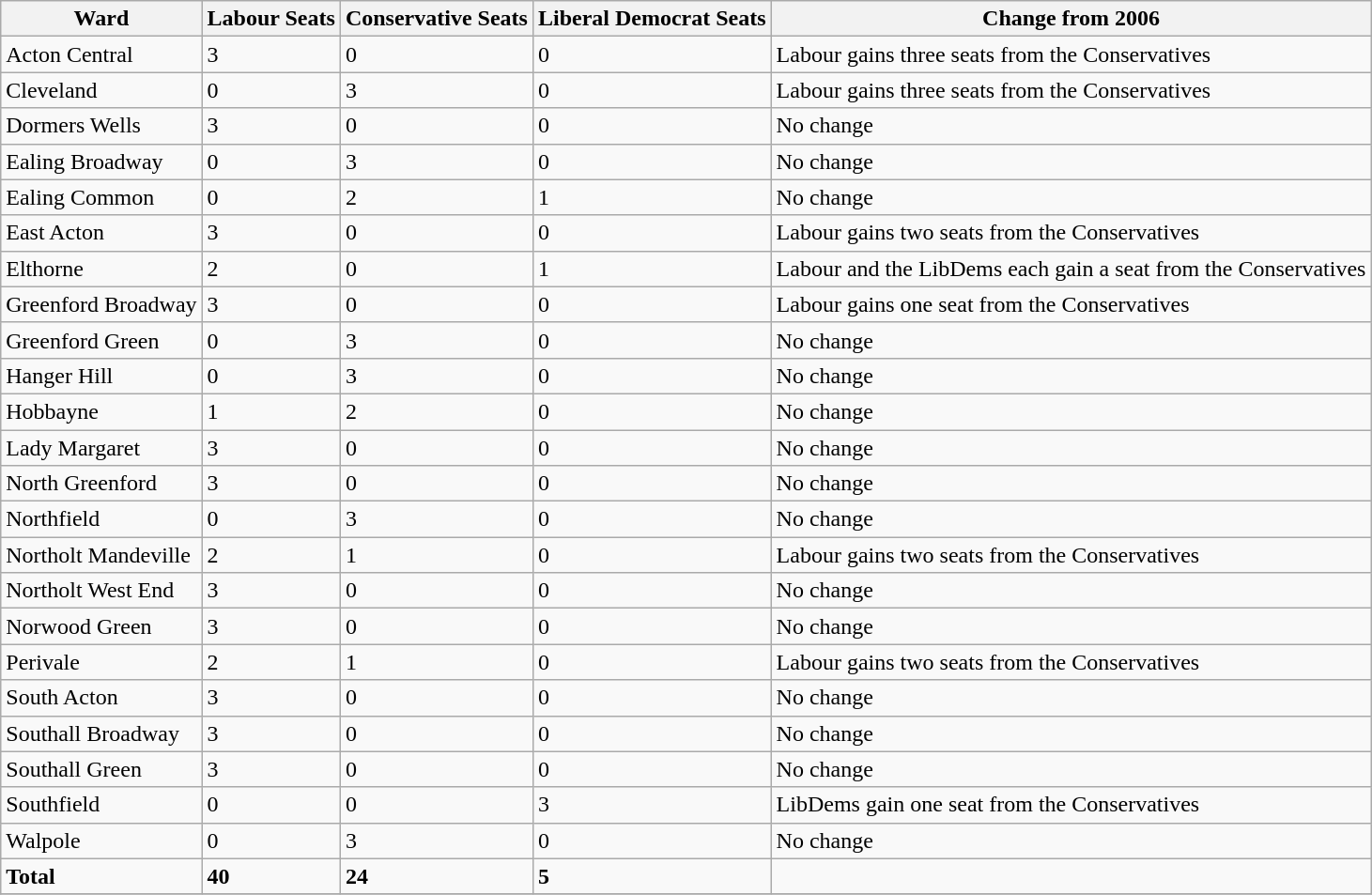<table class="wikitable">
<tr>
<th>Ward</th>
<th>Labour Seats</th>
<th>Conservative Seats</th>
<th>Liberal Democrat Seats</th>
<th>Change from 2006</th>
</tr>
<tr>
<td>Acton Central</td>
<td>3</td>
<td>0</td>
<td>0</td>
<td>Labour gains three seats from the Conservatives</td>
</tr>
<tr>
<td>Cleveland</td>
<td>0</td>
<td>3</td>
<td>0</td>
<td>Labour gains three seats from the Conservatives</td>
</tr>
<tr>
<td>Dormers Wells</td>
<td>3</td>
<td>0</td>
<td>0</td>
<td>No change</td>
</tr>
<tr>
<td>Ealing Broadway</td>
<td>0</td>
<td>3</td>
<td>0</td>
<td>No change</td>
</tr>
<tr>
<td>Ealing Common</td>
<td>0</td>
<td>2</td>
<td>1</td>
<td>No change</td>
</tr>
<tr>
<td>East Acton</td>
<td>3</td>
<td>0</td>
<td>0</td>
<td>Labour gains two seats from the Conservatives</td>
</tr>
<tr>
<td>Elthorne</td>
<td>2</td>
<td>0</td>
<td>1</td>
<td>Labour and the LibDems each gain a seat from the Conservatives</td>
</tr>
<tr>
<td>Greenford Broadway</td>
<td>3</td>
<td>0</td>
<td>0</td>
<td>Labour gains one seat from the Conservatives</td>
</tr>
<tr>
<td>Greenford Green</td>
<td>0</td>
<td>3</td>
<td>0</td>
<td>No change</td>
</tr>
<tr>
<td>Hanger Hill</td>
<td>0</td>
<td>3</td>
<td>0</td>
<td>No change</td>
</tr>
<tr>
<td>Hobbayne</td>
<td>1</td>
<td>2</td>
<td>0</td>
<td>No change</td>
</tr>
<tr>
<td>Lady Margaret</td>
<td>3</td>
<td>0</td>
<td>0</td>
<td>No change</td>
</tr>
<tr>
<td>North Greenford</td>
<td>3</td>
<td>0</td>
<td>0</td>
<td>No change</td>
</tr>
<tr>
<td>Northfield</td>
<td>0</td>
<td>3</td>
<td>0</td>
<td>No change</td>
</tr>
<tr>
<td>Northolt Mandeville</td>
<td>2</td>
<td>1</td>
<td>0</td>
<td>Labour gains two seats from the Conservatives</td>
</tr>
<tr>
<td>Northolt West End</td>
<td>3</td>
<td>0</td>
<td>0</td>
<td>No change</td>
</tr>
<tr>
<td>Norwood Green</td>
<td>3</td>
<td>0</td>
<td>0</td>
<td>No change</td>
</tr>
<tr>
<td>Perivale</td>
<td>2</td>
<td>1</td>
<td>0</td>
<td>Labour gains two seats from the Conservatives</td>
</tr>
<tr>
<td>South Acton</td>
<td>3</td>
<td>0</td>
<td>0</td>
<td>No change</td>
</tr>
<tr>
<td>Southall Broadway</td>
<td>3</td>
<td>0</td>
<td>0</td>
<td>No change</td>
</tr>
<tr>
<td>Southall Green</td>
<td>3</td>
<td>0</td>
<td>0</td>
<td>No change</td>
</tr>
<tr>
<td>Southfield</td>
<td>0</td>
<td>0</td>
<td>3</td>
<td>LibDems gain one seat from the Conservatives</td>
</tr>
<tr>
<td>Walpole</td>
<td>0</td>
<td>3</td>
<td>0</td>
<td>No change</td>
</tr>
<tr>
<td><strong>Total</strong></td>
<td><strong>40</strong></td>
<td><strong>24</strong></td>
<td><strong>5</strong></td>
<td></td>
</tr>
<tr>
</tr>
</table>
